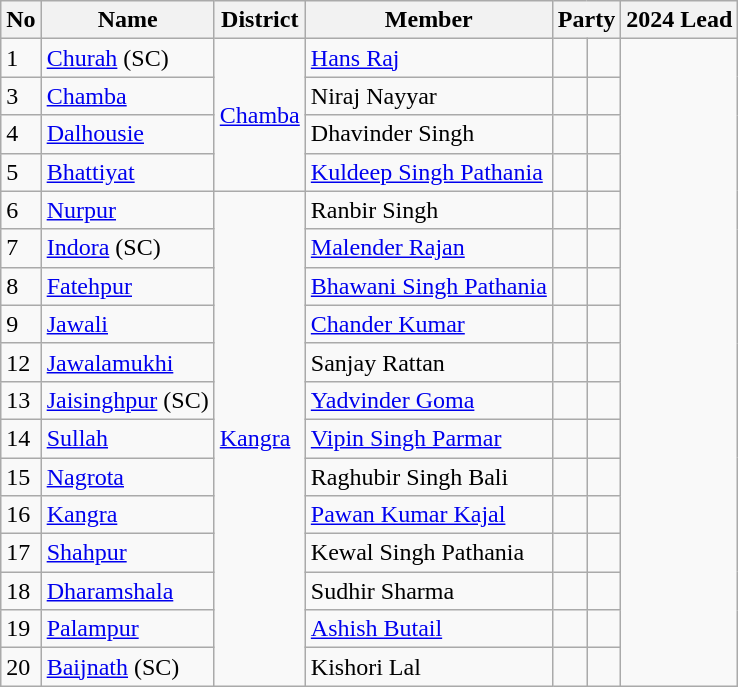<table class="wikitable sortable">
<tr>
<th>No</th>
<th>Name</th>
<th>District</th>
<th>Member</th>
<th colspan="2">Party</th>
<th colspan="2">2024 Lead</th>
</tr>
<tr>
<td>1</td>
<td><a href='#'>Churah</a> (SC)</td>
<td rowspan="4"><a href='#'>Chamba</a></td>
<td><a href='#'>Hans Raj</a></td>
<td></td>
<td></td>
</tr>
<tr>
<td>3</td>
<td><a href='#'>Chamba</a></td>
<td>Niraj Nayyar</td>
<td></td>
<td></td>
</tr>
<tr>
<td>4</td>
<td><a href='#'>Dalhousie</a></td>
<td>Dhavinder Singh</td>
<td></td>
<td></td>
</tr>
<tr>
<td>5</td>
<td><a href='#'>Bhattiyat</a></td>
<td><a href='#'>Kuldeep Singh Pathania</a></td>
<td></td>
<td></td>
</tr>
<tr>
<td>6</td>
<td><a href='#'>Nurpur</a></td>
<td rowspan="13"><a href='#'>Kangra</a></td>
<td>Ranbir Singh</td>
<td></td>
<td></td>
</tr>
<tr>
<td>7</td>
<td><a href='#'>Indora</a> (SC)</td>
<td><a href='#'>Malender Rajan</a></td>
<td></td>
<td></td>
</tr>
<tr>
<td>8</td>
<td><a href='#'>Fatehpur</a></td>
<td><a href='#'>Bhawani Singh Pathania</a></td>
<td></td>
<td></td>
</tr>
<tr>
<td>9</td>
<td><a href='#'>Jawali</a></td>
<td><a href='#'>Chander Kumar</a></td>
<td></td>
<td></td>
</tr>
<tr>
<td>12</td>
<td><a href='#'>Jawalamukhi</a></td>
<td>Sanjay Rattan</td>
<td></td>
<td></td>
</tr>
<tr>
<td>13</td>
<td><a href='#'>Jaisinghpur</a> (SC)</td>
<td><a href='#'>Yadvinder Goma</a></td>
<td></td>
<td></td>
</tr>
<tr>
<td>14</td>
<td><a href='#'>Sullah</a></td>
<td><a href='#'>Vipin Singh Parmar</a></td>
<td></td>
<td></td>
</tr>
<tr>
<td>15</td>
<td><a href='#'>Nagrota</a></td>
<td>Raghubir Singh Bali</td>
<td></td>
<td></td>
</tr>
<tr>
<td>16</td>
<td><a href='#'>Kangra</a></td>
<td><a href='#'>Pawan Kumar Kajal</a></td>
<td></td>
<td></td>
</tr>
<tr>
<td>17</td>
<td><a href='#'>Shahpur</a></td>
<td>Kewal Singh Pathania</td>
<td></td>
<td></td>
</tr>
<tr>
<td>18</td>
<td><a href='#'>Dharamshala</a></td>
<td>Sudhir Sharma</td>
<td></td>
<td></td>
</tr>
<tr>
<td>19</td>
<td><a href='#'>Palampur</a></td>
<td><a href='#'>Ashish Butail</a></td>
<td></td>
<td></td>
</tr>
<tr>
<td>20</td>
<td><a href='#'>Baijnath</a> (SC)</td>
<td>Kishori Lal</td>
<td></td>
<td></td>
</tr>
</table>
